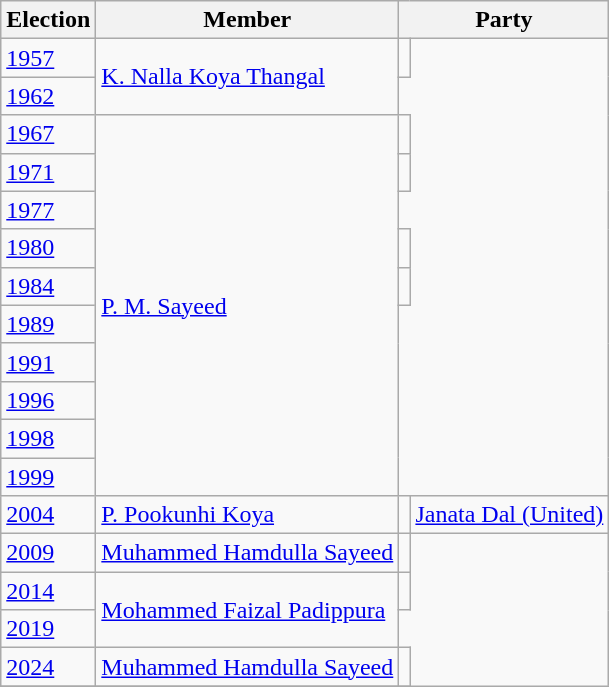<table class="wikitable sortable">
<tr>
<th>Election</th>
<th>Member</th>
<th colspan="2">Party</th>
</tr>
<tr>
<td><a href='#'>1957</a></td>
<td rowspan="2"><a href='#'>K. Nalla Koya Thangal</a></td>
<td></td>
</tr>
<tr>
<td><a href='#'>1962</a></td>
</tr>
<tr>
<td><a href='#'>1967</a></td>
<td rowspan="10"><a href='#'>P. M. Sayeed</a></td>
<td></td>
</tr>
<tr>
<td><a href='#'>1971</a></td>
<td></td>
</tr>
<tr>
<td><a href='#'>1977</a></td>
</tr>
<tr>
<td><a href='#'>1980</a></td>
<td></td>
</tr>
<tr>
<td><a href='#'>1984</a></td>
<td></td>
</tr>
<tr>
<td><a href='#'>1989</a></td>
</tr>
<tr>
<td><a href='#'>1991</a></td>
</tr>
<tr>
<td><a href='#'>1996</a></td>
</tr>
<tr>
<td><a href='#'>1998</a></td>
</tr>
<tr>
<td><a href='#'>1999</a></td>
</tr>
<tr>
<td><a href='#'>2004</a></td>
<td><a href='#'>P. Pookunhi Koya</a></td>
<td></td>
<td><a href='#'>Janata Dal (United)</a></td>
</tr>
<tr>
<td><a href='#'>2009</a></td>
<td><a href='#'>Muhammed Hamdulla Sayeed</a></td>
<td></td>
</tr>
<tr>
<td><a href='#'>2014</a></td>
<td rowspan=2><a href='#'>Mohammed Faizal Padippura</a></td>
<td></td>
</tr>
<tr>
<td><a href='#'>2019</a></td>
</tr>
<tr>
<td><a href='#'>2024</a></td>
<td><a href='#'>Muhammed Hamdulla Sayeed</a></td>
<td></td>
</tr>
<tr>
</tr>
</table>
